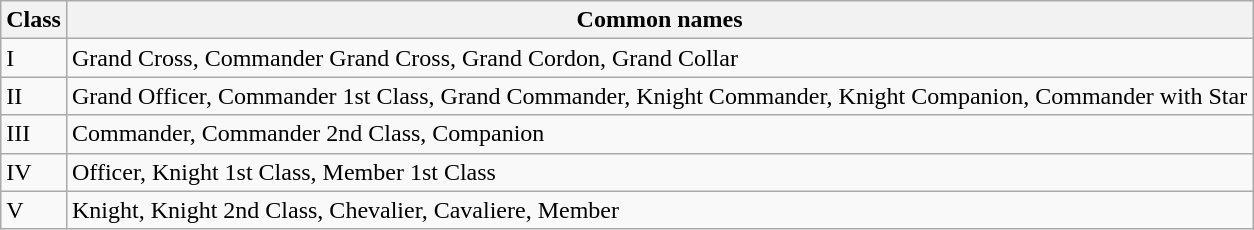<table class="wikitable">
<tr>
<th>Class</th>
<th>Common names</th>
</tr>
<tr>
<td>I</td>
<td>Grand Cross, Commander Grand Cross, Grand Cordon, Grand Collar</td>
</tr>
<tr>
<td>II</td>
<td>Grand Officer, Commander 1st Class, Grand Commander, Knight Commander, Knight Companion, Commander with Star</td>
</tr>
<tr>
<td>III</td>
<td>Commander, Commander 2nd Class, Companion</td>
</tr>
<tr>
<td>IV</td>
<td>Officer, Knight 1st Class, Member 1st Class</td>
</tr>
<tr>
<td>V</td>
<td>Knight, Knight 2nd Class, Chevalier, Cavaliere, Member</td>
</tr>
</table>
